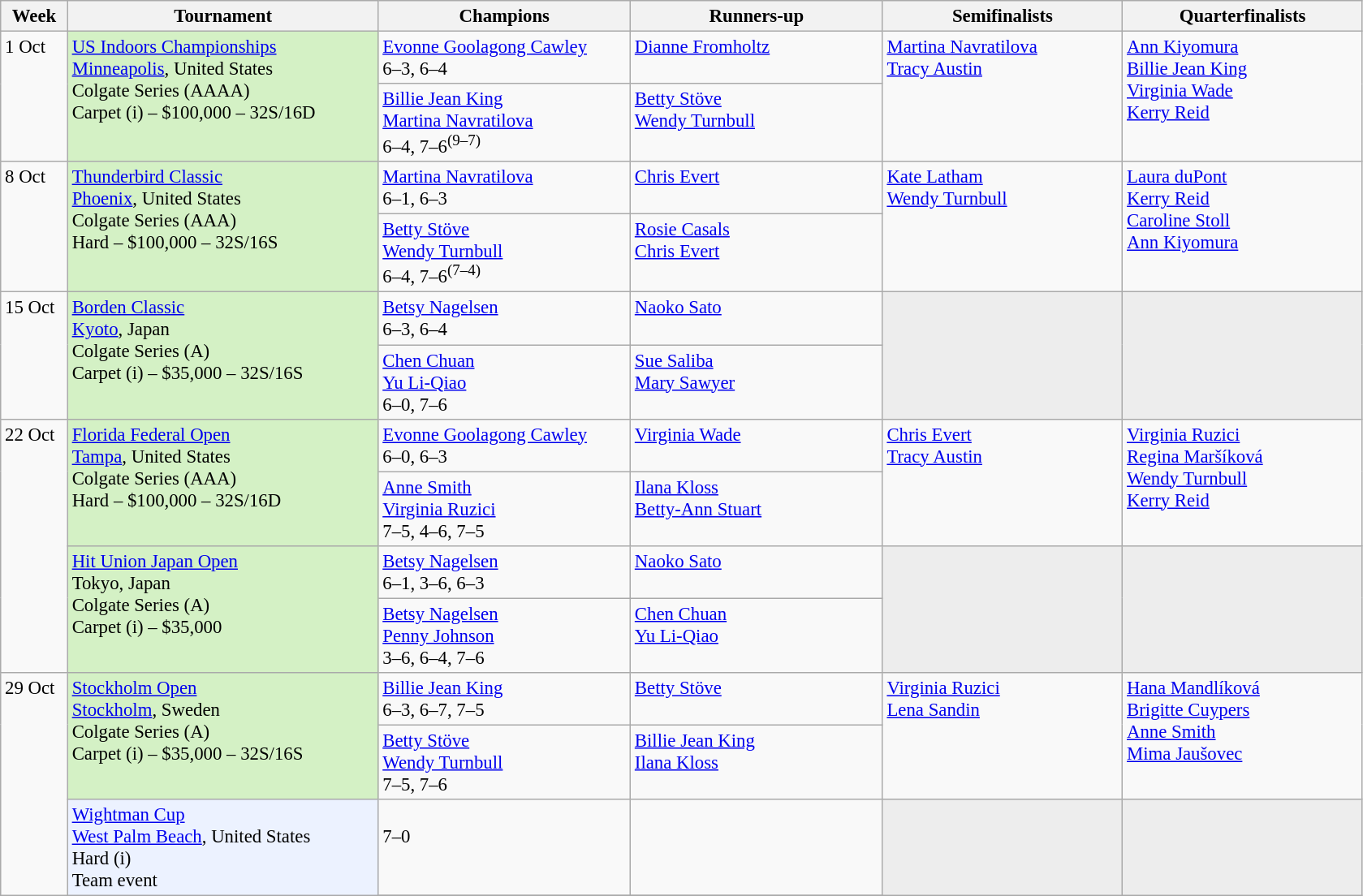<table class=wikitable style=font-size:95%>
<tr>
<th style="width:48px;">Week</th>
<th style="width:248px;">Tournament</th>
<th style="width:200px;">Champions</th>
<th style="width:200px;">Runners-up</th>
<th style="width:190px;">Semifinalists</th>
<th style="width:190px;">Quarterfinalists</th>
</tr>
<tr valign=top>
<td rowspan=2>1 Oct</td>
<td style="background:#D4F1C5;" rowspan="2"><a href='#'>US Indoors Championships</a><br> <a href='#'>Minneapolis</a>, United States <br>Colgate Series (AAAA)<br>Carpet (i) – $100,000 – 32S/16D</td>
<td> <a href='#'>Evonne Goolagong Cawley</a><br> 6–3, 6–4</td>
<td> <a href='#'>Dianne Fromholtz</a></td>
<td rowspan=2> <a href='#'>Martina Navratilova</a><br> <a href='#'>Tracy Austin</a></td>
<td rowspan=2> <a href='#'>Ann Kiyomura</a><br> <a href='#'>Billie Jean King</a><br> <a href='#'>Virginia Wade</a><br> <a href='#'>Kerry Reid</a></td>
</tr>
<tr valign=top>
<td> <a href='#'>Billie Jean King</a><br>  <a href='#'>Martina Navratilova</a><br> 6–4, 7–6<sup>(9–7)</sup></td>
<td> <a href='#'>Betty Stöve</a><br> <a href='#'>Wendy Turnbull</a></td>
</tr>
<tr valign=top>
<td rowspan=2>8 Oct</td>
<td style="background:#D4F1C5;" rowspan="2"><a href='#'>Thunderbird Classic</a><br> <a href='#'>Phoenix</a>, United States<br>Colgate Series (AAA)<br>Hard – $100,000 – 32S/16S</td>
<td> <a href='#'>Martina Navratilova</a><br>6–1, 6–3</td>
<td> <a href='#'>Chris Evert</a></td>
<td rowspan=2> <a href='#'>Kate Latham</a><br> <a href='#'>Wendy Turnbull</a></td>
<td rowspan=2> <a href='#'>Laura duPont</a><br> <a href='#'>Kerry Reid</a><br> <a href='#'>Caroline Stoll</a><br> <a href='#'>Ann Kiyomura</a></td>
</tr>
<tr valign=top>
<td> <a href='#'>Betty Stöve</a><br> <a href='#'>Wendy Turnbull</a><br> 6–4, 7–6<sup>(7–4)</sup></td>
<td> <a href='#'>Rosie Casals</a> <br>  <a href='#'>Chris Evert</a></td>
</tr>
<tr valign=top>
<td rowspan=2>15 Oct</td>
<td style="background:#D4F1C5;" rowspan="2"><a href='#'>Borden Classic</a><br> <a href='#'>Kyoto</a>, Japan <br>Colgate Series (A)<br>Carpet (i) – $35,000 – 32S/16S</td>
<td> <a href='#'>Betsy Nagelsen</a><br>6–3, 6–4</td>
<td> <a href='#'>Naoko Sato</a></td>
<td rowspan=2 style="background:#ededed;"></td>
<td rowspan=2 style="background:#ededed;"></td>
</tr>
<tr valign=top>
<td> <a href='#'>Chen Chuan</a><br> <a href='#'>Yu Li-Qiao</a><br> 6–0, 7–6</td>
<td> <a href='#'>Sue Saliba</a> <br>  <a href='#'>Mary Sawyer</a></td>
</tr>
<tr valign=top>
<td rowspan=4>22 Oct</td>
<td style="background:#D4F1C5;" rowspan="2"><a href='#'>Florida Federal Open</a><br> <a href='#'>Tampa</a>, United States<br>Colgate Series (AAA)<br>Hard – $100,000 – 32S/16D</td>
<td> <a href='#'>Evonne Goolagong Cawley</a><br>6–0, 6–3</td>
<td> <a href='#'>Virginia Wade</a></td>
<td rowspan=2> <a href='#'>Chris Evert</a><br> <a href='#'>Tracy Austin</a></td>
<td rowspan=2> <a href='#'>Virginia Ruzici</a><br>  <a href='#'>Regina Maršíková</a><br> <a href='#'>Wendy Turnbull</a><br> <a href='#'>Kerry Reid</a></td>
</tr>
<tr valign=top>
<td> <a href='#'>Anne Smith</a><br>  <a href='#'>Virginia Ruzici</a><br>7–5, 4–6, 7–5</td>
<td> <a href='#'>Ilana Kloss</a><br>  <a href='#'>Betty-Ann Stuart</a></td>
</tr>
<tr valign=top>
<td style="background:#D4F1C5;" rowspan="2"><a href='#'>Hit Union Japan Open</a><br> Tokyo, Japan <br>Colgate Series (A)<br>Carpet (i) – $35,000</td>
<td> <a href='#'>Betsy Nagelsen</a><br>6–1, 3–6, 6–3</td>
<td> <a href='#'>Naoko Sato</a></td>
<td rowspan=2 style="background:#ededed;"></td>
<td rowspan=2 style="background:#ededed;"></td>
</tr>
<tr valign=top>
<td> <a href='#'>Betsy Nagelsen</a><br> <a href='#'>Penny Johnson</a><br> 3–6, 6–4, 7–6</td>
<td> <a href='#'>Chen Chuan</a><br> <a href='#'>Yu Li-Qiao</a></td>
</tr>
<tr valign=top>
<td rowspan=4>29 Oct</td>
<td style="background:#D4F1C5;" rowspan="2"><a href='#'>Stockholm Open</a><br> <a href='#'>Stockholm</a>, Sweden <br>Colgate Series (A)<br>Carpet (i) – $35,000 – 32S/16S</td>
<td> <a href='#'>Billie Jean King</a><br>6–3, 6–7, 7–5</td>
<td> <a href='#'>Betty Stöve</a></td>
<td rowspan=2> <a href='#'>Virginia Ruzici</a><br> <a href='#'>Lena Sandin</a></td>
<td rowspan=2> <a href='#'>Hana Mandlíková</a><br>  <a href='#'>Brigitte Cuypers</a><br> <a href='#'>Anne Smith</a><br> <a href='#'>Mima Jaušovec</a></td>
</tr>
<tr valign=top>
<td> <a href='#'>Betty Stöve</a><br> <a href='#'>Wendy Turnbull</a><br> 7–5, 7–6</td>
<td> <a href='#'>Billie Jean King</a><br>  <a href='#'>Ilana Kloss</a></td>
</tr>
<tr valign=top>
<td rowspan=2 style="background:#ECF2FF;"><a href='#'>Wightman Cup</a><br> <a href='#'>West Palm Beach</a>, United States<br>Hard (i)<br>Team event<br></td>
<td><div> <br>7–0 </div></td>
<td></td>
<td rowspan=2 style="background:#ededed;"></td>
<td rowspan=2 style="background:#ededed;"></td>
</tr>
<tr valign="top">
</tr>
</table>
